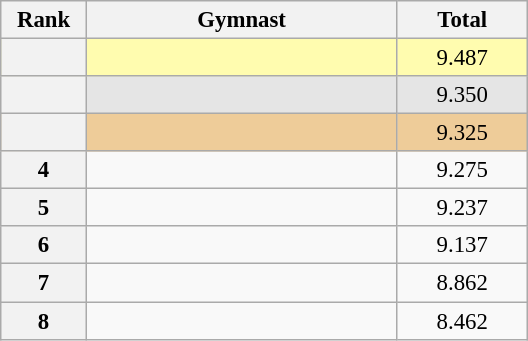<table class="wikitable sortable" style="text-align:center; font-size:95%">
<tr>
<th scope="col" style="width:50px;">Rank</th>
<th scope="col" style="width:200px;">Gymnast</th>
<th scope="col" style="width:80px;">Total</th>
</tr>
<tr style="background:#fffcaf;">
<th scope=row style="text-align:center"></th>
<td style="text-align:left;"></td>
<td>9.487</td>
</tr>
<tr style="background:#e5e5e5;">
<th scope=row style="text-align:center"></th>
<td style="text-align:left;"></td>
<td>9.350</td>
</tr>
<tr style="background:#ec9;">
<th scope=row style="text-align:center"></th>
<td style="text-align:left;"></td>
<td>9.325</td>
</tr>
<tr>
<th scope=row style="text-align:center">4</th>
<td style="text-align:left;"></td>
<td>9.275</td>
</tr>
<tr>
<th scope=row style="text-align:center">5</th>
<td style="text-align:left;"></td>
<td>9.237</td>
</tr>
<tr>
<th scope=row style="text-align:center">6</th>
<td style="text-align:left;"></td>
<td>9.137</td>
</tr>
<tr>
<th scope=row style="text-align:center">7</th>
<td style="text-align:left;"></td>
<td>8.862</td>
</tr>
<tr>
<th scope=row style="text-align:center">8</th>
<td style="text-align:left;"></td>
<td>8.462</td>
</tr>
</table>
